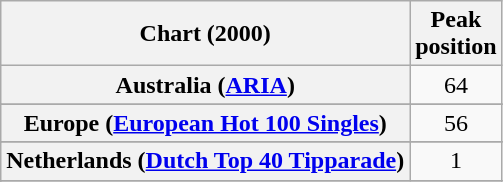<table class="wikitable sortable plainrowheaders" style="text-align:center">
<tr>
<th scope="col">Chart (2000)</th>
<th scope="col">Peak<br>position</th>
</tr>
<tr>
<th scope="row">Australia (<a href='#'>ARIA</a>)</th>
<td>64</td>
</tr>
<tr>
</tr>
<tr>
</tr>
<tr>
</tr>
<tr>
<th scope="row">Europe (<a href='#'>European Hot 100 Singles</a>)</th>
<td>56</td>
</tr>
<tr>
</tr>
<tr>
<th scope="row">Netherlands (<a href='#'>Dutch Top 40 Tipparade</a>)</th>
<td>1</td>
</tr>
<tr>
</tr>
<tr>
</tr>
<tr>
</tr>
<tr>
</tr>
<tr>
</tr>
<tr>
</tr>
<tr>
</tr>
<tr>
</tr>
<tr>
</tr>
<tr>
</tr>
<tr>
</tr>
</table>
